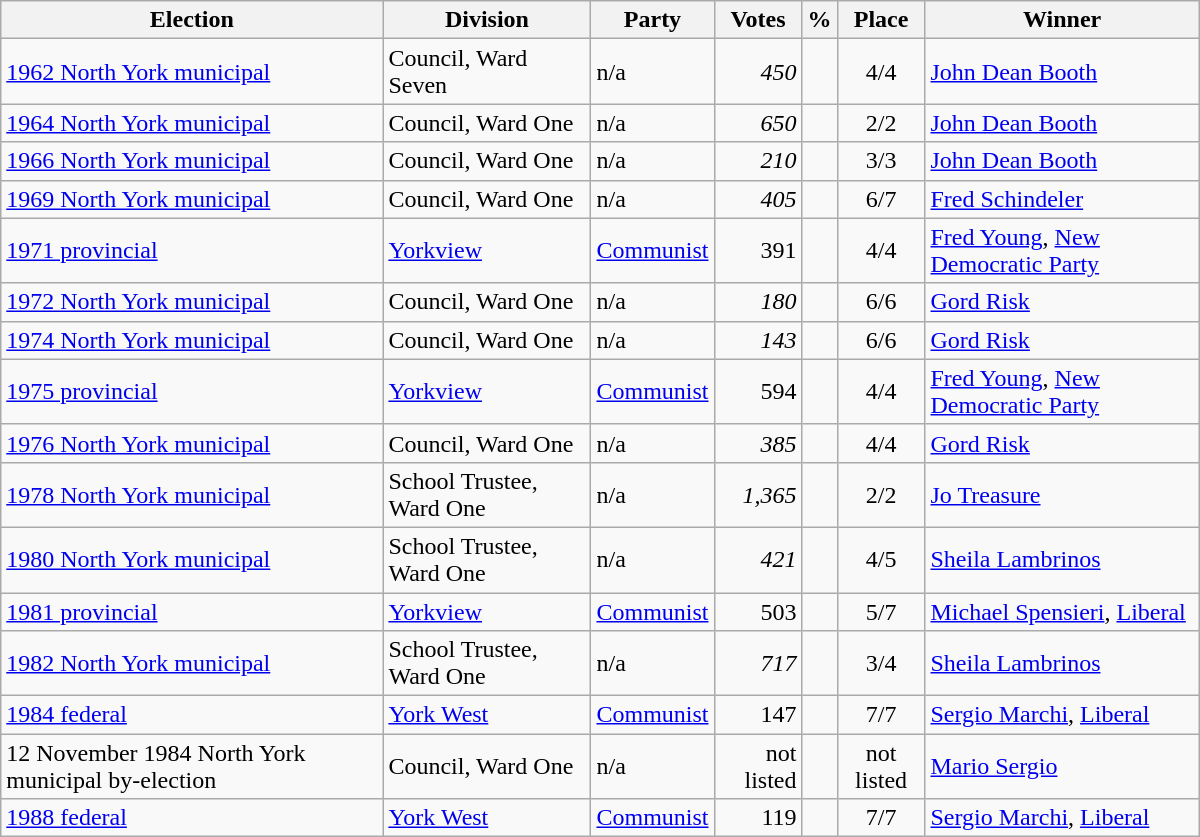<table class="wikitable" width="800">
<tr>
<th align="left">Election</th>
<th align="left">Division</th>
<th align="left">Party</th>
<th align="right">Votes</th>
<th align="right">%</th>
<th align="center">Place</th>
<th align="center">Winner</th>
</tr>
<tr>
<td align="left"><a href='#'>1962 North York municipal</a></td>
<td align="left">Council, Ward Seven</td>
<td align="left">n/a</td>
<td align="right"><em>450</em></td>
<td align="right"></td>
<td align="center">4/4</td>
<td align="left"><a href='#'>John Dean Booth</a></td>
</tr>
<tr>
<td align="left"><a href='#'>1964 North York municipal</a></td>
<td align="left">Council, Ward One</td>
<td align="left">n/a</td>
<td align="right"><em>650</em></td>
<td align="right"></td>
<td align="center">2/2</td>
<td align="left"><a href='#'>John Dean Booth</a></td>
</tr>
<tr>
<td align="left"><a href='#'>1966 North York municipal</a></td>
<td align="left">Council, Ward One</td>
<td align="left">n/a</td>
<td align="right"><em>210</em></td>
<td align="right"></td>
<td align="center">3/3</td>
<td align="left"><a href='#'>John Dean Booth</a></td>
</tr>
<tr>
<td align="left"><a href='#'>1969 North York municipal</a></td>
<td align="left">Council, Ward One</td>
<td align="left">n/a</td>
<td align="right"><em>405</em></td>
<td align="right"></td>
<td align="center">6/7</td>
<td align="left"><a href='#'>Fred Schindeler</a></td>
</tr>
<tr>
<td align="left"><a href='#'>1971 provincial</a></td>
<td align="left"><a href='#'>Yorkview</a></td>
<td align="left"><a href='#'>Communist</a></td>
<td align="right">391</td>
<td align="right"></td>
<td align="center">4/4</td>
<td align="left"><a href='#'>Fred Young</a>, <a href='#'>New Democratic Party</a></td>
</tr>
<tr>
<td align="left"><a href='#'>1972 North York municipal</a></td>
<td align="left">Council, Ward One</td>
<td align="left">n/a</td>
<td align="right"><em>180</em></td>
<td align="right"></td>
<td align="center">6/6</td>
<td align="left"><a href='#'>Gord Risk</a></td>
</tr>
<tr>
<td align="left"><a href='#'>1974 North York municipal</a></td>
<td align="left">Council, Ward One</td>
<td align="left">n/a</td>
<td align="right"><em>143</em></td>
<td align="right"></td>
<td align="center">6/6</td>
<td align="left"><a href='#'>Gord Risk</a></td>
</tr>
<tr>
<td align="left"><a href='#'>1975 provincial</a></td>
<td align="left"><a href='#'>Yorkview</a></td>
<td align="left"><a href='#'>Communist</a></td>
<td align="right">594</td>
<td align="right"></td>
<td align="center">4/4</td>
<td align="left"><a href='#'>Fred Young</a>, <a href='#'>New Democratic Party</a></td>
</tr>
<tr>
<td align="left"><a href='#'>1976 North York municipal</a></td>
<td align="left">Council, Ward One</td>
<td align="left">n/a</td>
<td align="right"><em>385</em></td>
<td align="right"></td>
<td align="center">4/4</td>
<td align="left"><a href='#'>Gord Risk</a></td>
</tr>
<tr>
<td align="left"><a href='#'>1978 North York municipal</a></td>
<td align="left">School Trustee, Ward One</td>
<td align="left">n/a</td>
<td align="right"><em>1,365</em></td>
<td align="right"></td>
<td align="center">2/2</td>
<td align="left"><a href='#'>Jo Treasure</a></td>
</tr>
<tr>
<td align="left"><a href='#'>1980 North York municipal</a></td>
<td align="left">School Trustee, Ward One</td>
<td align="left">n/a</td>
<td align="right"><em>421</em></td>
<td align="right"></td>
<td align="center">4/5</td>
<td align="left"><a href='#'>Sheila Lambrinos</a></td>
</tr>
<tr>
<td align="left"><a href='#'>1981 provincial</a></td>
<td align="left"><a href='#'>Yorkview</a></td>
<td align="left"><a href='#'>Communist</a></td>
<td align="right">503</td>
<td align="right"></td>
<td align="center">5/7</td>
<td align="left"><a href='#'>Michael Spensieri</a>, <a href='#'>Liberal</a></td>
</tr>
<tr>
<td align="left"><a href='#'>1982 North York municipal</a></td>
<td align="left">School Trustee, Ward One</td>
<td align="left">n/a</td>
<td align="right"><em>717</em></td>
<td align="right"></td>
<td align="center">3/4</td>
<td align="left"><a href='#'>Sheila Lambrinos</a></td>
</tr>
<tr>
<td align="left"><a href='#'>1984 federal</a></td>
<td align="left"><a href='#'>York West</a></td>
<td align="left"><a href='#'>Communist</a></td>
<td align="right">147</td>
<td align="right"></td>
<td align="center">7/7</td>
<td align="left"><a href='#'>Sergio Marchi</a>, <a href='#'>Liberal</a></td>
</tr>
<tr>
<td align="left">12 November 1984 North York municipal by-election</td>
<td align="left">Council, Ward One</td>
<td align="left">n/a</td>
<td align="right">not listed</td>
<td align="right"></td>
<td align="center">not listed</td>
<td align="left"><a href='#'>Mario Sergio</a></td>
</tr>
<tr>
<td align="left"><a href='#'>1988 federal</a></td>
<td align="left"><a href='#'>York West</a></td>
<td align="left"><a href='#'>Communist</a></td>
<td align="right">119</td>
<td align="right"></td>
<td align="center">7/7</td>
<td align="left"><a href='#'>Sergio Marchi</a>, <a href='#'>Liberal</a></td>
</tr>
</table>
